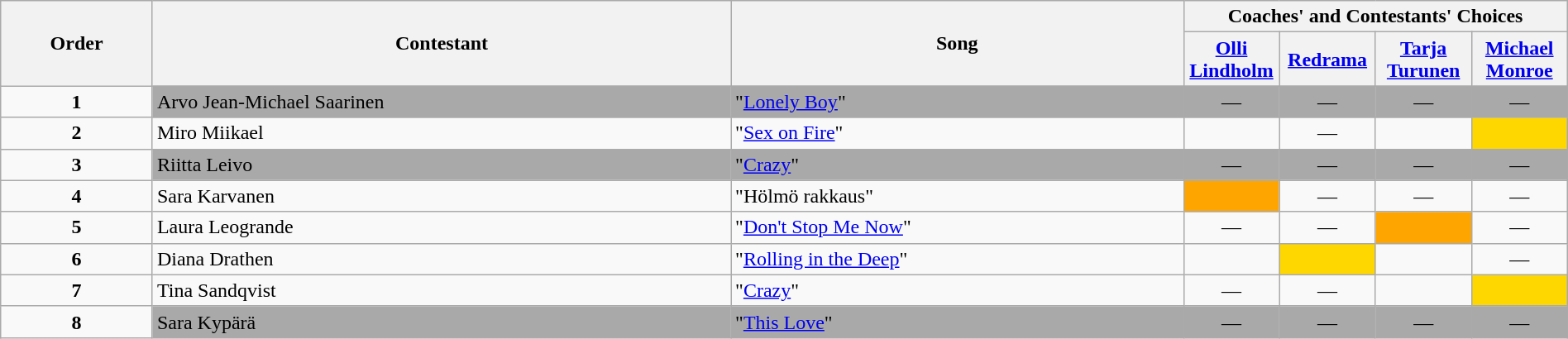<table class="wikitable" style="width:100%;">
<tr>
<th rowspan=2>Order</th>
<th rowspan=2>Contestant</th>
<th rowspan=2>Song</th>
<th colspan=4>Coaches' and Contestants' Choices</th>
</tr>
<tr>
<th width="70"><a href='#'>Olli Lindholm</a></th>
<th width="70"><a href='#'>Redrama</a></th>
<th width="70"><a href='#'>Tarja Turunen</a></th>
<th width="70"><a href='#'>Michael Monroe</a></th>
</tr>
<tr>
<td align="center"><strong>1</strong></td>
<td style="background:darkgrey;text-align:left;">Arvo Jean-Michael Saarinen</td>
<td style="background:darkgrey;text-align:left;">"<a href='#'>Lonely Boy</a>"</td>
<td style="background:darkgrey;text-align:center;">—</td>
<td style="background:darkgrey;text-align:center;">—</td>
<td style="background:darkgrey;text-align:center;">—</td>
<td style="background:darkgrey;text-align:center;">—</td>
</tr>
<tr>
<td align="center"><strong>2</strong></td>
<td>Miro Miikael</td>
<td>"<a href='#'>Sex on Fire</a>"</td>
<td style=";text-align:center;"></td>
<td align="center">—</td>
<td style=";text-align:center;"></td>
<td style="background:gold;text-align:center;"></td>
</tr>
<tr>
<td align="center"><strong>3</strong></td>
<td style="background:darkgrey;text-align:left;">Riitta Leivo</td>
<td style="background:darkgrey;text-align:left;">"<a href='#'>Crazy</a>"</td>
<td style="background:darkgrey;text-align:center;">—</td>
<td style="background:darkgrey;text-align:center;">—</td>
<td style="background:darkgrey;text-align:center;">—</td>
<td style="background:darkgrey;text-align:center;">—</td>
</tr>
<tr>
<td align="center"><strong>4</strong></td>
<td>Sara Karvanen</td>
<td>"Hölmö rakkaus"</td>
<td style="background:orange;text-align:center;"></td>
<td align="center">—</td>
<td align="center">—</td>
<td align="center">—</td>
</tr>
<tr>
<td align="center"><strong>5</strong></td>
<td>Laura Leogrande</td>
<td>"<a href='#'>Don't Stop Me Now</a>"</td>
<td align="center">—</td>
<td align="center">—</td>
<td style="background:orange;text-align:center;"></td>
<td align="center">—</td>
</tr>
<tr>
<td align="center"><strong>6</strong></td>
<td>Diana Drathen</td>
<td>"<a href='#'>Rolling in the Deep</a>"</td>
<td style=";text-align:center;"></td>
<td style="background:gold;text-align:center;"></td>
<td style=";text-align:center;"></td>
<td align="center">—</td>
</tr>
<tr>
<td align="center"><strong>7</strong></td>
<td>Tina Sandqvist</td>
<td>"<a href='#'>Crazy</a>"</td>
<td align="center">—</td>
<td align="center">—</td>
<td style=";text-align:center;"></td>
<td style="background:gold;text-align:center;"></td>
</tr>
<tr>
<td align="center"><strong>8</strong></td>
<td style="background:darkgrey;text-align:left;">Sara Kypärä</td>
<td style="background:darkgrey;text-align:left;">"<a href='#'>This Love</a>"</td>
<td style="background:darkgrey;text-align:center;">—</td>
<td style="background:darkgrey;text-align:center;">—</td>
<td style="background:darkgrey;text-align:center;">—</td>
<td style="background:darkgrey;text-align:center;">—</td>
</tr>
</table>
